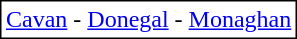<table style="margin:.5em; border:1px solid #000; padding:0; text-align:center">
<tr>
<td><a href='#'>Cavan</a> - <a href='#'>Donegal</a> - <a href='#'>Monaghan</a></td>
</tr>
</table>
